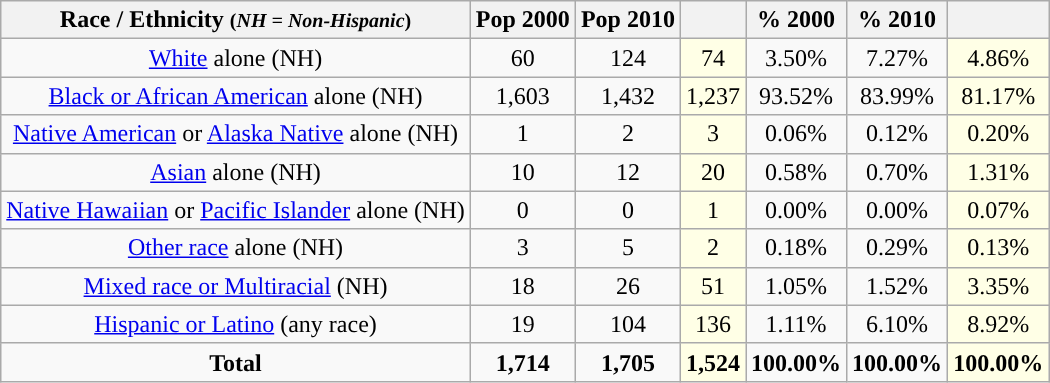<table class="wikitable" style="text-align:center;">
<tr>
<th>Race / Ethnicity <small>(<em>NH = Non-Hispanic</em>)</small></th>
<th>Pop 2000</th>
<th>Pop 2010</th>
<th></th>
<th>% 2000</th>
<th>% 2010</th>
<th></th>
</tr>
<tr>
<td><a href='#'>White</a> alone (NH)</td>
<td>60</td>
<td>124</td>
<td style='background: #ffffe6;'>74</td>
<td>3.50%</td>
<td>7.27%</td>
<td style='background: #ffffe6;'>4.86%</td>
</tr>
<tr>
<td><a href='#'>Black or African American</a> alone (NH)</td>
<td>1,603</td>
<td>1,432</td>
<td style='background: #ffffe6;'>1,237</td>
<td>93.52%</td>
<td>83.99%</td>
<td style='background: #ffffe6;'>81.17%</td>
</tr>
<tr>
<td><a href='#'>Native American</a> or <a href='#'>Alaska Native</a> alone (NH)</td>
<td>1</td>
<td>2</td>
<td style='background: #ffffe6;'>3</td>
<td>0.06%</td>
<td>0.12%</td>
<td style='background: #ffffe6;'>0.20%</td>
</tr>
<tr>
<td><a href='#'>Asian</a> alone (NH)</td>
<td>10</td>
<td>12</td>
<td style='background: #ffffe6;'>20</td>
<td>0.58%</td>
<td>0.70%</td>
<td style='background: #ffffe6;'>1.31%</td>
</tr>
<tr>
<td><a href='#'>Native Hawaiian</a> or <a href='#'>Pacific Islander</a> alone (NH)</td>
<td>0</td>
<td>0</td>
<td style='background: #ffffe6;'>1</td>
<td>0.00%</td>
<td>0.00%</td>
<td style='background: #ffffe6;'>0.07%</td>
</tr>
<tr>
<td><a href='#'>Other race</a> alone (NH)</td>
<td>3</td>
<td>5</td>
<td style='background: #ffffe6;'>2</td>
<td>0.18%</td>
<td>0.29%</td>
<td style='background: #ffffe6;'>0.13%</td>
</tr>
<tr>
<td><a href='#'>Mixed race or Multiracial</a> (NH)</td>
<td>18</td>
<td>26</td>
<td style='background: #ffffe6;'>51</td>
<td>1.05%</td>
<td>1.52%</td>
<td style='background: #ffffe6;'>3.35%</td>
</tr>
<tr>
<td><a href='#'>Hispanic or Latino</a> (any race)</td>
<td>19</td>
<td>104</td>
<td style='background: #ffffe6;'>136</td>
<td>1.11%</td>
<td>6.10%</td>
<td style='background: #ffffe6;'>8.92%</td>
</tr>
<tr>
<td><strong>Total</strong></td>
<td><strong>1,714</strong></td>
<td><strong>1,705</strong></td>
<td style='background: #ffffe6;'><strong>1,524</strong></td>
<td><strong>100.00%</strong></td>
<td><strong>100.00%</strong></td>
<td style='background: #ffffe6;'><strong>100.00%</strong></td>
</tr>
</table>
